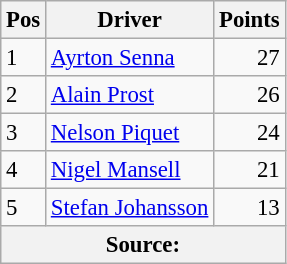<table class="wikitable" style="font-size: 95%;">
<tr>
<th>Pos</th>
<th>Driver</th>
<th>Points</th>
</tr>
<tr>
<td>1</td>
<td> <a href='#'>Ayrton Senna</a></td>
<td align="right">27</td>
</tr>
<tr>
<td>2</td>
<td> <a href='#'>Alain Prost</a></td>
<td align="right">26</td>
</tr>
<tr>
<td>3</td>
<td> <a href='#'>Nelson Piquet</a></td>
<td align="right">24</td>
</tr>
<tr>
<td>4</td>
<td> <a href='#'>Nigel Mansell</a></td>
<td align="right">21</td>
</tr>
<tr>
<td>5</td>
<td> <a href='#'>Stefan Johansson</a></td>
<td align="right">13</td>
</tr>
<tr>
<th colspan=4>Source: </th>
</tr>
</table>
